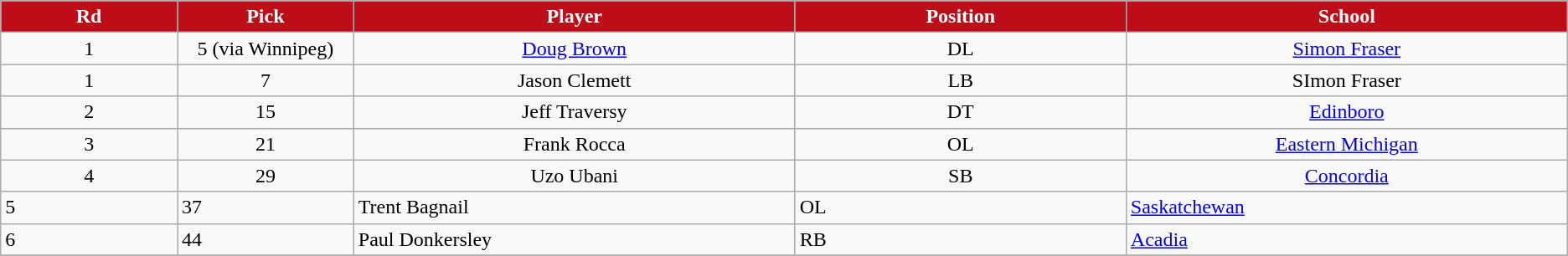<table class="wikitable sortable">
<tr>
<th style="background:#bd0d18;color:#FFFFFF;"  width="8%">Rd</th>
<th style="background:#bd0d18;color:#FFFFFF;"  width="8%">Pick</th>
<th style="background:#bd0d18;color:#FFFFFF;"  width="20%">Player</th>
<th style="background:#bd0d18;color:#FFFFFF;"  width="15%">Position</th>
<th style="background:#bd0d18;color:#FFFFFF;"  width="20%">School</th>
</tr>
<tr align="center">
<td align=center>1</td>
<td>5 (via Winnipeg)</td>
<td><a href='#'>Doug Brown</a></td>
<td>DL</td>
<td><a href='#'>Simon Fraser</a></td>
</tr>
<tr align="center">
<td align=center>1</td>
<td>7</td>
<td>Jason Clemett</td>
<td>LB</td>
<td>SImon Fraser</td>
</tr>
<tr align="center">
<td align=center>2</td>
<td>15</td>
<td>Jeff Traversy</td>
<td>DT</td>
<td><a href='#'>Edinboro</a></td>
</tr>
<tr align="center">
<td align=center>3</td>
<td>21</td>
<td>Frank Rocca</td>
<td>OL</td>
<td><a href='#'>Eastern Michigan</a></td>
</tr>
<tr align="center">
<td align=center>4</td>
<td>29</td>
<td>Uzo Ubani</td>
<td>SB</td>
<td><a href='#'>Concordia</a></td>
</tr>
<tr>
<td>5</td>
<td>37</td>
<td>Trent Bagnail</td>
<td>OL</td>
<td><a href='#'>Saskatchewan</a></td>
</tr>
<tr>
<td>6</td>
<td>44</td>
<td>Paul Donkersley</td>
<td>RB</td>
<td><a href='#'>Acadia</a></td>
</tr>
<tr>
</tr>
</table>
